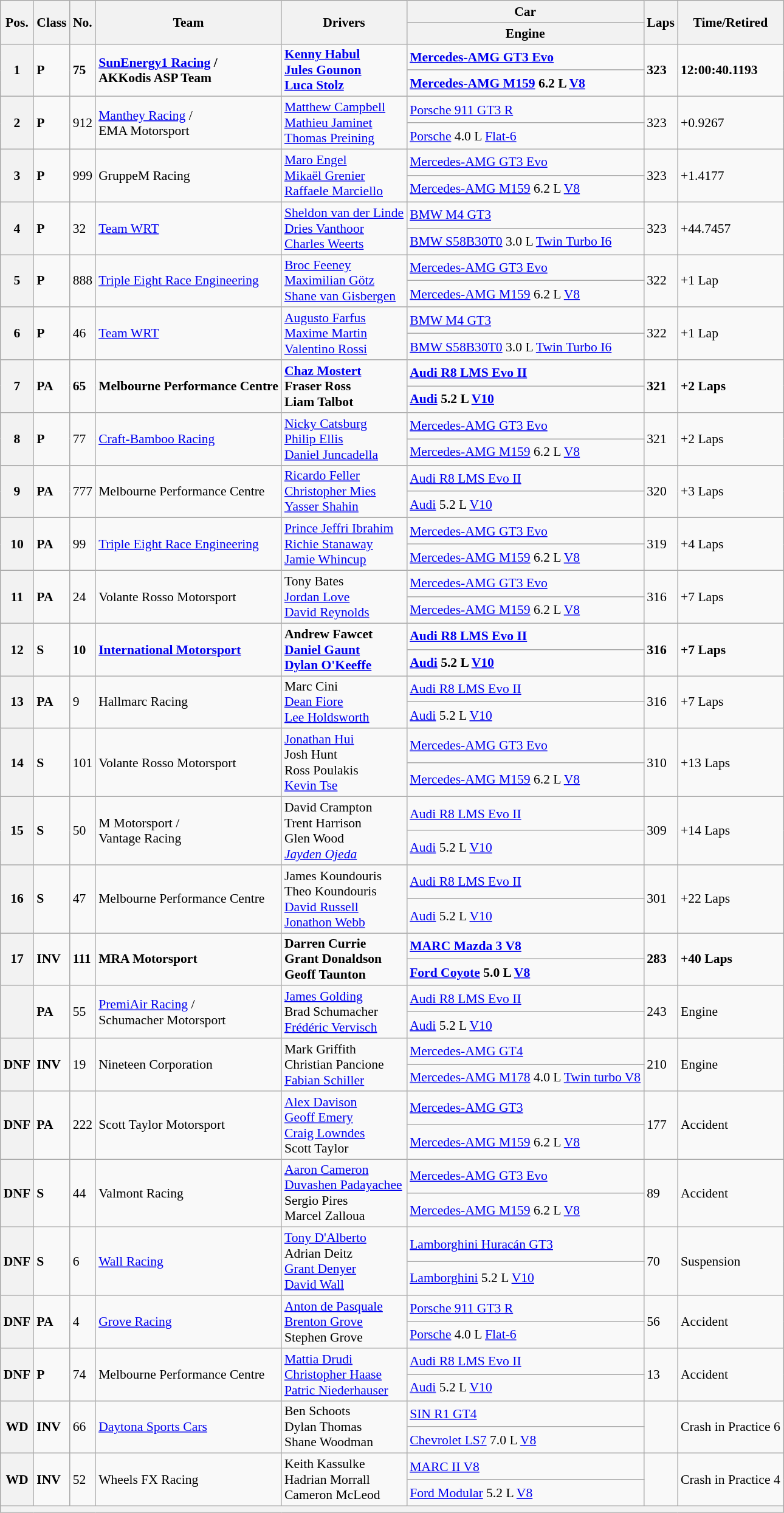<table class="wikitable" style="font-size: 90%;">
<tr>
<th rowspan="2">Pos.</th>
<th rowspan="2">Class</th>
<th rowspan="2">No.</th>
<th rowspan="2">Team</th>
<th rowspan="2">Drivers</th>
<th>Car</th>
<th rowspan="2">Laps</th>
<th rowspan="2">Time/Retired</th>
</tr>
<tr>
<th>Engine</th>
</tr>
<tr style="font-weight: bold">
<th rowspan="2">1</th>
<td rowspan="2"><strong><span>P</span></strong></td>
<td rowspan="2">75</td>
<td rowspan="2"> <a href='#'>SunEnergy1 Racing</a> /<br> AKKodis ASP Team</td>
<td rowspan="2"> <a href='#'>Kenny Habul</a><br> <a href='#'>Jules Gounon</a><br> <a href='#'>Luca Stolz</a></td>
<td><a href='#'>Mercedes-AMG GT3 Evo</a></td>
<td rowspan="2">323</td>
<td rowspan="2">12:00:40.1193</td>
</tr>
<tr style="font-weight: bold">
<td><a href='#'>Mercedes-AMG M159</a> 6.2 L <a href='#'>V8</a></td>
</tr>
<tr>
<th rowspan="2">2</th>
<td rowspan="2"><strong><span>P</span></strong></td>
<td rowspan="2">912</td>
<td rowspan="2"> <a href='#'>Manthey Racing</a> /<br> EMA Motorsport</td>
<td rowspan="2"> <a href='#'>Matthew Campbell</a><br> <a href='#'>Mathieu Jaminet</a><br> <a href='#'>Thomas Preining</a></td>
<td><a href='#'>Porsche 911 GT3 R</a></td>
<td rowspan="2">323</td>
<td rowspan="2">+0.9267</td>
</tr>
<tr>
<td><a href='#'>Porsche</a> 4.0 L <a href='#'>Flat-6</a></td>
</tr>
<tr>
<th rowspan="2">3</th>
<td rowspan="2"><strong><span>P</span></strong></td>
<td rowspan="2">999</td>
<td rowspan="2"> GruppeM Racing</td>
<td rowspan="2"> <a href='#'>Maro Engel</a><br> <a href='#'>Mikaël Grenier</a><br> <a href='#'>Raffaele Marciello</a></td>
<td><a href='#'>Mercedes-AMG GT3 Evo</a></td>
<td rowspan="2">323</td>
<td rowspan="2">+1.4177</td>
</tr>
<tr>
<td><a href='#'>Mercedes-AMG M159</a> 6.2 L <a href='#'>V8</a></td>
</tr>
<tr>
<th rowspan="2">4</th>
<td rowspan="2"><strong><span>P</span></strong></td>
<td rowspan="2">32</td>
<td rowspan="2"> <a href='#'>Team WRT</a></td>
<td rowspan="2"> <a href='#'>Sheldon van der Linde</a><br> <a href='#'>Dries Vanthoor</a><br> <a href='#'>Charles Weerts</a></td>
<td><a href='#'>BMW M4 GT3</a></td>
<td rowspan="2">323</td>
<td rowspan="2">+44.7457</td>
</tr>
<tr>
<td><a href='#'>BMW S58B30T0</a> 3.0 L <a href='#'>Twin Turbo I6</a></td>
</tr>
<tr>
<th rowspan="2">5</th>
<td rowspan="2"><strong><span>P</span></strong></td>
<td rowspan="2">888</td>
<td rowspan="2"> <a href='#'>Triple Eight Race Engineering</a></td>
<td rowspan="2"> <a href='#'>Broc Feeney</a><br> <a href='#'>Maximilian Götz</a><br> <a href='#'>Shane van Gisbergen</a></td>
<td><a href='#'>Mercedes-AMG GT3 Evo</a></td>
<td rowspan="2">322</td>
<td rowspan="2">+1 Lap</td>
</tr>
<tr>
<td><a href='#'>Mercedes-AMG M159</a> 6.2 L <a href='#'>V8</a></td>
</tr>
<tr>
<th rowspan="2">6</th>
<td rowspan="2"><strong><span>P</span></strong></td>
<td rowspan="2">46</td>
<td rowspan="2"> <a href='#'>Team WRT</a></td>
<td rowspan="2"> <a href='#'>Augusto Farfus</a><br> <a href='#'>Maxime Martin</a><br> <a href='#'>Valentino Rossi</a></td>
<td><a href='#'>BMW M4 GT3</a></td>
<td rowspan="2">322</td>
<td rowspan="2">+1 Lap</td>
</tr>
<tr>
<td><a href='#'>BMW S58B30T0</a> 3.0 L <a href='#'>Twin Turbo I6</a></td>
</tr>
<tr style="font-weight: bold">
<th rowspan="2">7</th>
<td rowspan="2"><strong><span>PA</span></strong></td>
<td rowspan="2">65</td>
<td rowspan="2"> Melbourne Performance Centre</td>
<td rowspan="2"> <a href='#'>Chaz Mostert</a><br> Fraser Ross<br> Liam Talbot</td>
<td><a href='#'>Audi R8 LMS Evo II</a></td>
<td rowspan="2">321</td>
<td rowspan="2">+2 Laps</td>
</tr>
<tr style="font-weight: bold">
<td><a href='#'>Audi</a> 5.2 L <a href='#'>V10</a></td>
</tr>
<tr>
<th rowspan="2">8</th>
<td rowspan="2"><strong><span>P</span></strong></td>
<td rowspan="2">77</td>
<td rowspan="2"> <a href='#'>Craft-Bamboo Racing</a></td>
<td rowspan="2"> <a href='#'>Nicky Catsburg</a><br> <a href='#'>Philip Ellis</a><br> <a href='#'>Daniel Juncadella</a></td>
<td><a href='#'>Mercedes-AMG GT3 Evo</a></td>
<td rowspan="2">321</td>
<td rowspan="2">+2 Laps</td>
</tr>
<tr>
<td><a href='#'>Mercedes-AMG M159</a> 6.2 L <a href='#'>V8</a></td>
</tr>
<tr>
<th rowspan="2">9</th>
<td rowspan="2"><strong><span>PA</span></strong></td>
<td rowspan="2">777</td>
<td rowspan="2"> Melbourne Performance Centre</td>
<td rowspan="2"> <a href='#'>Ricardo Feller</a><br> <a href='#'>Christopher Mies</a><br> <a href='#'>Yasser Shahin</a></td>
<td><a href='#'>Audi R8 LMS Evo II</a></td>
<td rowspan="2">320</td>
<td rowspan="2">+3 Laps</td>
</tr>
<tr>
<td><a href='#'>Audi</a> 5.2 L <a href='#'>V10</a></td>
</tr>
<tr>
<th rowspan="2">10</th>
<td rowspan="2"><strong><span>PA</span></strong></td>
<td rowspan="2">99</td>
<td rowspan="2"> <a href='#'>Triple Eight Race Engineering</a></td>
<td rowspan="2"> <a href='#'>Prince Jeffri Ibrahim</a><br> <a href='#'>Richie Stanaway</a><br> <a href='#'>Jamie Whincup</a></td>
<td><a href='#'>Mercedes-AMG GT3 Evo</a></td>
<td rowspan="2">319</td>
<td rowspan="2">+4 Laps</td>
</tr>
<tr>
<td><a href='#'>Mercedes-AMG M159</a> 6.2 L <a href='#'>V8</a></td>
</tr>
<tr>
<th rowspan="2">11</th>
<td rowspan="2"><strong><span>PA</span></strong></td>
<td rowspan="2">24</td>
<td rowspan="2"> Volante Rosso Motorsport</td>
<td rowspan="2"> Tony Bates<br> <a href='#'>Jordan Love</a><br> <a href='#'>David Reynolds</a></td>
<td><a href='#'>Mercedes-AMG GT3 Evo</a></td>
<td rowspan="2">316</td>
<td rowspan="2">+7 Laps</td>
</tr>
<tr>
<td><a href='#'>Mercedes-AMG M159</a> 6.2 L <a href='#'>V8</a></td>
</tr>
<tr style="font-weight: bold">
<th rowspan="2">12</th>
<td rowspan="2"><strong><span>S</span></strong></td>
<td rowspan="2">10</td>
<td rowspan="2"> <a href='#'>International Motorsport</a></td>
<td rowspan="2"> Andrew Fawcet<br> <a href='#'>Daniel Gaunt</a><br> <a href='#'>Dylan O'Keeffe</a></td>
<td><a href='#'>Audi R8 LMS Evo II</a></td>
<td rowspan="2">316</td>
<td rowspan="2">+7 Laps</td>
</tr>
<tr style="font-weight: bold">
<td><a href='#'>Audi</a> 5.2 L <a href='#'>V10</a></td>
</tr>
<tr>
<th rowspan="2">13</th>
<td rowspan="2"><strong><span>PA</span></strong></td>
<td rowspan="2">9</td>
<td rowspan="2"> Hallmarc Racing</td>
<td rowspan="2"> Marc Cini<br> <a href='#'>Dean Fiore</a><br> <a href='#'>Lee Holdsworth</a></td>
<td><a href='#'>Audi R8 LMS Evo II</a></td>
<td rowspan="2">316</td>
<td rowspan="2">+7 Laps</td>
</tr>
<tr>
<td><a href='#'>Audi</a> 5.2 L <a href='#'>V10</a></td>
</tr>
<tr>
<th rowspan="2">14</th>
<td rowspan="2"><strong><span>S</span></strong></td>
<td rowspan="2">101</td>
<td rowspan="2"> Volante Rosso Motorsport</td>
<td rowspan="2"> <a href='#'>Jonathan Hui</a><br> Josh Hunt<br> Ross Poulakis<br> <a href='#'>Kevin Tse</a></td>
<td><a href='#'>Mercedes-AMG GT3 Evo</a></td>
<td rowspan="2">310</td>
<td rowspan="2">+13 Laps</td>
</tr>
<tr>
<td><a href='#'>Mercedes-AMG M159</a> 6.2 L <a href='#'>V8</a></td>
</tr>
<tr>
<th rowspan="2">15</th>
<td rowspan="2"><strong><span>S</span></strong></td>
<td rowspan="2">50</td>
<td rowspan="2"> M Motorsport /<br> Vantage Racing</td>
<td rowspan="2"> David Crampton<br> Trent Harrison<br> Glen Wood<br> <em><a href='#'>Jayden Ojeda</a></em></td>
<td><a href='#'>Audi R8 LMS Evo II</a></td>
<td rowspan="2">309</td>
<td rowspan="2">+14 Laps</td>
</tr>
<tr>
<td><a href='#'>Audi</a> 5.2 L <a href='#'>V10</a></td>
</tr>
<tr>
<th rowspan="2">16</th>
<td rowspan="2"><strong><span>S</span></strong></td>
<td rowspan="2">47</td>
<td rowspan="2"> Melbourne Performance Centre</td>
<td rowspan="2"> James Koundouris<br> Theo Koundouris<br> <a href='#'>David Russell</a><br> <a href='#'>Jonathon Webb</a></td>
<td><a href='#'>Audi R8 LMS Evo II</a></td>
<td rowspan="2">301</td>
<td rowspan="2">+22 Laps</td>
</tr>
<tr>
<td><a href='#'>Audi</a> 5.2 L <a href='#'>V10</a></td>
</tr>
<tr style="font-weight: bold">
<th rowspan="2">17</th>
<td rowspan="2"><strong><span>INV</span></strong></td>
<td rowspan="2">111</td>
<td rowspan="2"> MRA Motorsport</td>
<td rowspan="2"> Darren Currie<br> Grant Donaldson<br> Geoff Taunton</td>
<td><a href='#'>MARC Mazda 3 V8</a></td>
<td rowspan="2">283</td>
<td rowspan="2">+40 Laps</td>
</tr>
<tr style="font-weight: bold">
<td><a href='#'>Ford Coyote</a> 5.0 L <a href='#'>V8</a></td>
</tr>
<tr>
<th rowspan="2"></th>
<td rowspan="2"><strong><span>PA</span></strong></td>
<td rowspan="2">55</td>
<td rowspan="2"> <a href='#'>PremiAir Racing</a> /<br> Schumacher Motorsport</td>
<td rowspan="2"> <a href='#'>James Golding</a><br> Brad Schumacher<br> <a href='#'>Frédéric Vervisch</a></td>
<td><a href='#'>Audi R8 LMS Evo II</a></td>
<td rowspan="2">243</td>
<td rowspan="2">Engine</td>
</tr>
<tr>
<td><a href='#'>Audi</a> 5.2 L <a href='#'>V10</a></td>
</tr>
<tr>
<th rowspan="2">DNF</th>
<td rowspan="2"><strong><span>INV</span></strong></td>
<td rowspan="2">19</td>
<td rowspan="2"> Nineteen Corporation</td>
<td rowspan="2"> Mark Griffith<br> Christian Pancione<br> <a href='#'>Fabian Schiller</a></td>
<td><a href='#'>Mercedes-AMG GT4</a></td>
<td rowspan="2">210</td>
<td rowspan="2">Engine</td>
</tr>
<tr>
<td><a href='#'>Mercedes-AMG M178</a> 4.0 L <a href='#'>Twin turbo V8</a></td>
</tr>
<tr>
<th rowspan="2">DNF</th>
<td rowspan="2"><strong><span>PA</span></strong></td>
<td rowspan="2">222</td>
<td rowspan="2"> Scott Taylor Motorsport</td>
<td rowspan="2"> <a href='#'>Alex Davison</a><br> <a href='#'>Geoff Emery</a><br> <a href='#'>Craig Lowndes</a><br> Scott Taylor</td>
<td><a href='#'>Mercedes-AMG GT3</a></td>
<td rowspan="2">177</td>
<td rowspan="2">Accident</td>
</tr>
<tr>
<td><a href='#'>Mercedes-AMG M159</a> 6.2 L <a href='#'>V8</a></td>
</tr>
<tr>
<th rowspan="2">DNF</th>
<td rowspan="2"><strong><span>S</span></strong></td>
<td rowspan="2">44</td>
<td rowspan="2"> Valmont Racing</td>
<td rowspan="2"> <a href='#'>Aaron Cameron</a><br> <a href='#'>Duvashen Padayachee</a><br> Sergio Pires <br> Marcel Zalloua</td>
<td><a href='#'>Mercedes-AMG GT3 Evo</a></td>
<td rowspan="2">89</td>
<td rowspan="2">Accident</td>
</tr>
<tr>
<td><a href='#'>Mercedes-AMG M159</a> 6.2 L <a href='#'>V8</a></td>
</tr>
<tr>
<th rowspan="2">DNF</th>
<td rowspan="2"><strong><span>S</span></strong></td>
<td rowspan="2">6</td>
<td rowspan="2"> <a href='#'>Wall Racing</a></td>
<td rowspan="2"> <a href='#'>Tony D'Alberto</a><br> Adrian Deitz<br> <a href='#'>Grant Denyer</a><br> <a href='#'>David Wall</a></td>
<td><a href='#'>Lamborghini Huracán GT3</a></td>
<td rowspan="2">70</td>
<td rowspan="2">Suspension</td>
</tr>
<tr>
<td><a href='#'>Lamborghini</a> 5.2 L <a href='#'>V10</a></td>
</tr>
<tr>
<th rowspan="2">DNF</th>
<td rowspan="2"><strong><span>PA</span></strong></td>
<td rowspan="2">4</td>
<td rowspan="2"> <a href='#'>Grove Racing</a></td>
<td rowspan="2"> <a href='#'>Anton de Pasquale</a><br> <a href='#'>Brenton Grove</a><br> Stephen Grove</td>
<td><a href='#'>Porsche 911 GT3 R</a></td>
<td rowspan="2">56</td>
<td rowspan="2">Accident</td>
</tr>
<tr>
<td><a href='#'>Porsche</a> 4.0 L <a href='#'>Flat-6</a></td>
</tr>
<tr>
<th rowspan="2">DNF</th>
<td rowspan="2"><strong><span>P</span></strong></td>
<td rowspan="2">74</td>
<td rowspan="2"> Melbourne Performance Centre</td>
<td rowspan="2"> <a href='#'>Mattia Drudi</a><br> <a href='#'>Christopher Haase</a><br> <a href='#'>Patric Niederhauser</a></td>
<td><a href='#'>Audi R8 LMS Evo II</a></td>
<td rowspan="2">13</td>
<td rowspan="2">Accident</td>
</tr>
<tr>
<td><a href='#'>Audi</a> 5.2 L <a href='#'>V10</a></td>
</tr>
<tr>
<th rowspan="2">WD</th>
<td rowspan="2"><strong><span>INV</span></strong></td>
<td rowspan="2">66</td>
<td rowspan="2"> <a href='#'>Daytona Sports Cars</a></td>
<td rowspan="2"> Ben Schoots<br> Dylan Thomas<br> Shane Woodman</td>
<td><a href='#'>SIN R1 GT4</a></td>
<td rowspan="2"></td>
<td rowspan="2">Crash in Practice 6</td>
</tr>
<tr>
<td><a href='#'>Chevrolet LS7</a> 7.0 L <a href='#'>V8</a></td>
</tr>
<tr>
<th rowspan="2">WD</th>
<td rowspan="2"><strong><span>INV</span></strong></td>
<td rowspan="2">52</td>
<td rowspan="2"> Wheels FX Racing</td>
<td rowspan="2"> Keith Kassulke<br> Hadrian Morrall<br> Cameron McLeod</td>
<td><a href='#'>MARC II V8</a></td>
<td rowspan="2"></td>
<td rowspan="2">Crash in Practice 4</td>
</tr>
<tr>
<td><a href='#'>Ford Modular</a> 5.2 L <a href='#'>V8</a></td>
</tr>
<tr>
<th colspan=8></th>
</tr>
</table>
